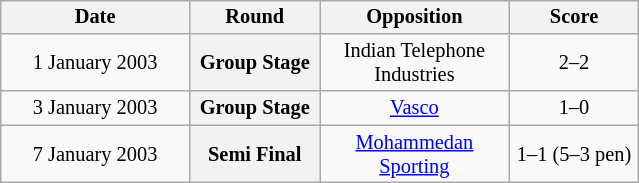<table class="wikitable plainrowheaders" style="text-align:center;margin-left:1em;float:right; font-size:85%;">
<tr>
<th scope=col width="120">Date</th>
<th scope=col width="80">Round</th>
<th scope=col width="120">Opposition</th>
<th scope=col width="80">Score</th>
</tr>
<tr>
<td>1 January 2003</td>
<th scope=row style="text-align:center">Group Stage</th>
<td>Indian Telephone Industries</td>
<td>2–2</td>
</tr>
<tr>
<td>3 January 2003</td>
<th scope=row style="text-align:center">Group Stage</th>
<td><a href='#'>Vasco</a></td>
<td>1–0</td>
</tr>
<tr>
<td>7 January 2003</td>
<th scope=row style="text-align:center">Semi Final</th>
<td><a href='#'>Mohammedan Sporting</a></td>
<td>1–1 (5–3 pen)</td>
</tr>
</table>
